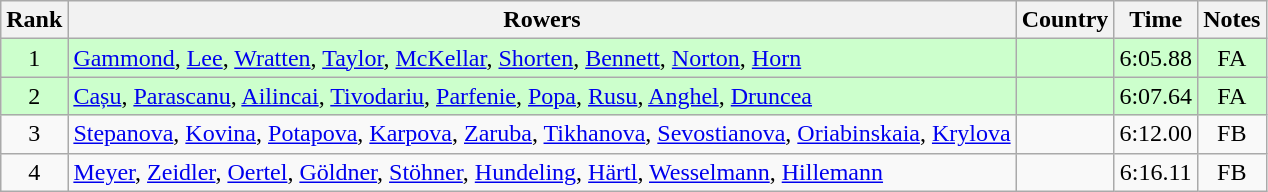<table class="wikitable" style="text-align:center">
<tr>
<th>Rank</th>
<th>Rowers</th>
<th>Country</th>
<th>Time</th>
<th>Notes</th>
</tr>
<tr bgcolor=ccffcc>
<td>1</td>
<td align="left"><a href='#'>Gammond</a>, <a href='#'>Lee</a>, <a href='#'>Wratten</a>, <a href='#'>Taylor</a>, <a href='#'>McKellar</a>, <a href='#'>Shorten</a>, <a href='#'>Bennett</a>, <a href='#'>Norton</a>, <a href='#'>Horn</a></td>
<td align="left"></td>
<td>6:05.88</td>
<td>FA</td>
</tr>
<tr bgcolor=ccffcc>
<td>2</td>
<td align="left"><a href='#'>Cașu</a>, <a href='#'>Parascanu</a>, <a href='#'>Ailincai</a>, <a href='#'>Tivodariu</a>, <a href='#'>Parfenie</a>, <a href='#'>Popa</a>, <a href='#'>Rusu</a>, <a href='#'>Anghel</a>, <a href='#'>Druncea</a></td>
<td align="left"></td>
<td>6:07.64</td>
<td>FA</td>
</tr>
<tr>
<td>3</td>
<td align="left"><a href='#'>Stepanova</a>, <a href='#'>Kovina</a>, <a href='#'>Potapova</a>, <a href='#'>Karpova</a>, <a href='#'>Zaruba</a>, <a href='#'>Tikhanova</a>, <a href='#'>Sevostianova</a>, <a href='#'>Oriabinskaia</a>, <a href='#'>Krylova</a></td>
<td align="left"></td>
<td>6:12.00</td>
<td>FB</td>
</tr>
<tr>
<td>4</td>
<td align="left"><a href='#'>Meyer</a>, <a href='#'>Zeidler</a>, <a href='#'>Oertel</a>, <a href='#'>Göldner</a>, <a href='#'>Stöhner</a>, <a href='#'>Hundeling</a>, <a href='#'>Härtl</a>, <a href='#'>Wesselmann</a>, <a href='#'>Hillemann</a></td>
<td align="left"></td>
<td>6:16.11</td>
<td>FB</td>
</tr>
</table>
